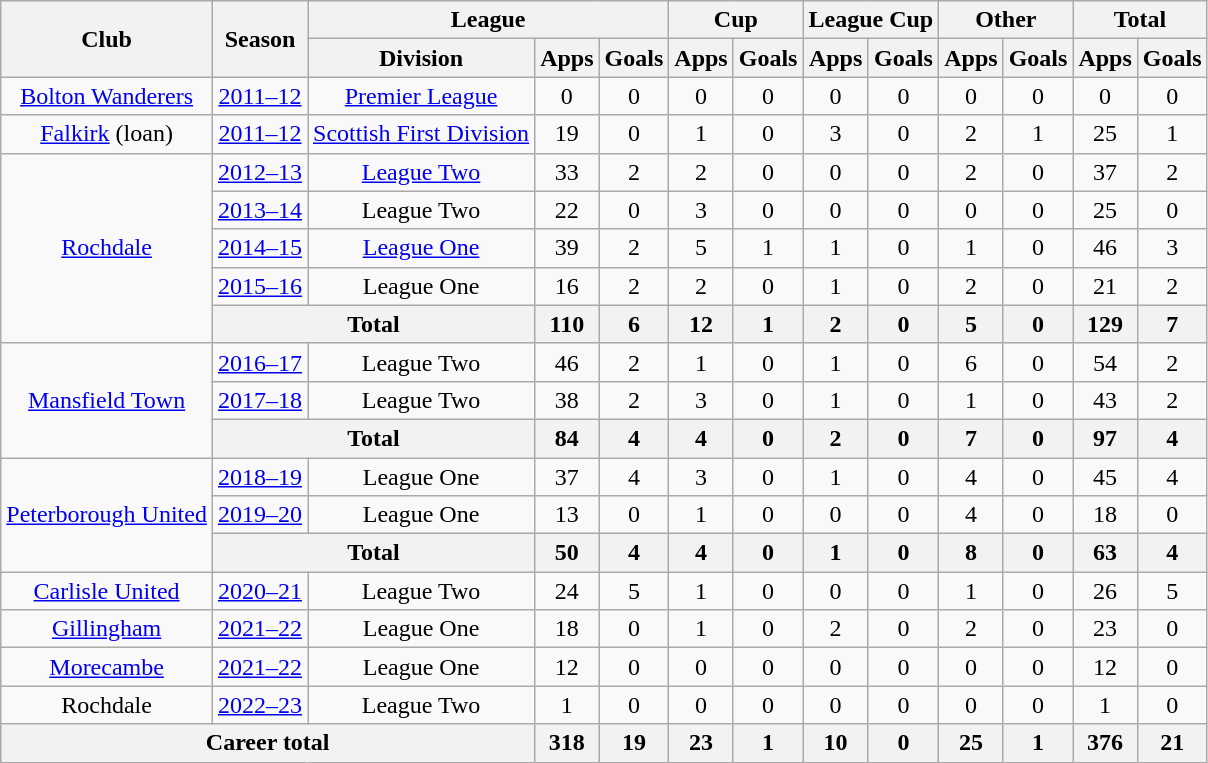<table class="wikitable" style="text-align: center">
<tr>
<th rowspan="2">Club</th>
<th rowspan="2">Season</th>
<th colspan="3">League</th>
<th colspan="2">Cup</th>
<th colspan="2">League Cup</th>
<th colspan="2">Other</th>
<th colspan="2">Total</th>
</tr>
<tr>
<th>Division</th>
<th>Apps</th>
<th>Goals</th>
<th>Apps</th>
<th>Goals</th>
<th>Apps</th>
<th>Goals</th>
<th>Apps</th>
<th>Goals</th>
<th>Apps</th>
<th>Goals</th>
</tr>
<tr>
<td><a href='#'>Bolton Wanderers</a></td>
<td><a href='#'>2011–12</a></td>
<td><a href='#'>Premier League</a></td>
<td>0</td>
<td>0</td>
<td>0</td>
<td>0</td>
<td>0</td>
<td>0</td>
<td>0</td>
<td>0</td>
<td>0</td>
<td>0</td>
</tr>
<tr>
<td><a href='#'>Falkirk</a> (loan)</td>
<td><a href='#'>2011–12</a></td>
<td><a href='#'>Scottish First Division</a></td>
<td>19</td>
<td>0</td>
<td>1</td>
<td>0</td>
<td>3</td>
<td>0</td>
<td>2</td>
<td>1</td>
<td>25</td>
<td>1</td>
</tr>
<tr>
<td rowspan=5><a href='#'>Rochdale</a></td>
<td><a href='#'>2012–13</a></td>
<td><a href='#'>League Two</a></td>
<td>33</td>
<td>2</td>
<td>2</td>
<td>0</td>
<td>0</td>
<td>0</td>
<td>2</td>
<td>0</td>
<td>37</td>
<td>2</td>
</tr>
<tr>
<td><a href='#'>2013–14</a></td>
<td>League Two</td>
<td>22</td>
<td>0</td>
<td>3</td>
<td>0</td>
<td>0</td>
<td>0</td>
<td>0</td>
<td>0</td>
<td>25</td>
<td>0</td>
</tr>
<tr>
<td><a href='#'>2014–15</a></td>
<td><a href='#'>League One</a></td>
<td>39</td>
<td>2</td>
<td>5</td>
<td>1</td>
<td>1</td>
<td>0</td>
<td>1</td>
<td>0</td>
<td>46</td>
<td>3</td>
</tr>
<tr>
<td><a href='#'>2015–16</a></td>
<td>League One</td>
<td>16</td>
<td>2</td>
<td>2</td>
<td>0</td>
<td>1</td>
<td>0</td>
<td>2</td>
<td>0</td>
<td>21</td>
<td>2</td>
</tr>
<tr>
<th colspan=2>Total</th>
<th>110</th>
<th>6</th>
<th>12</th>
<th>1</th>
<th>2</th>
<th>0</th>
<th>5</th>
<th>0</th>
<th>129</th>
<th>7</th>
</tr>
<tr>
<td rowspan="3"><a href='#'>Mansfield Town</a></td>
<td><a href='#'>2016–17</a></td>
<td>League Two</td>
<td>46</td>
<td>2</td>
<td>1</td>
<td>0</td>
<td>1</td>
<td>0</td>
<td>6</td>
<td>0</td>
<td>54</td>
<td>2</td>
</tr>
<tr>
<td><a href='#'>2017–18</a></td>
<td>League Two</td>
<td>38</td>
<td>2</td>
<td>3</td>
<td>0</td>
<td>1</td>
<td>0</td>
<td>1</td>
<td>0</td>
<td>43</td>
<td>2</td>
</tr>
<tr>
<th colspan="2">Total</th>
<th>84</th>
<th>4</th>
<th>4</th>
<th>0</th>
<th>2</th>
<th>0</th>
<th>7</th>
<th>0</th>
<th>97</th>
<th>4</th>
</tr>
<tr>
<td rowspan="3"><a href='#'>Peterborough United</a></td>
<td><a href='#'>2018–19</a></td>
<td>League One</td>
<td>37</td>
<td>4</td>
<td>3</td>
<td>0</td>
<td>1</td>
<td>0</td>
<td>4</td>
<td>0</td>
<td>45</td>
<td>4</td>
</tr>
<tr>
<td><a href='#'>2019–20</a></td>
<td>League One</td>
<td>13</td>
<td>0</td>
<td>1</td>
<td>0</td>
<td>0</td>
<td>0</td>
<td>4</td>
<td>0</td>
<td>18</td>
<td>0</td>
</tr>
<tr>
<th colspan="2">Total</th>
<th>50</th>
<th>4</th>
<th>4</th>
<th>0</th>
<th>1</th>
<th>0</th>
<th>8</th>
<th>0</th>
<th>63</th>
<th>4</th>
</tr>
<tr>
<td><a href='#'>Carlisle United</a></td>
<td><a href='#'>2020–21</a></td>
<td>League Two</td>
<td>24</td>
<td>5</td>
<td>1</td>
<td>0</td>
<td>0</td>
<td>0</td>
<td>1</td>
<td>0</td>
<td>26</td>
<td>5</td>
</tr>
<tr>
<td><a href='#'>Gillingham</a></td>
<td><a href='#'>2021–22</a></td>
<td>League One</td>
<td>18</td>
<td>0</td>
<td>1</td>
<td>0</td>
<td>2</td>
<td>0</td>
<td>2</td>
<td>0</td>
<td>23</td>
<td>0</td>
</tr>
<tr>
<td><a href='#'>Morecambe</a></td>
<td><a href='#'>2021–22</a></td>
<td>League One</td>
<td>12</td>
<td>0</td>
<td>0</td>
<td>0</td>
<td>0</td>
<td>0</td>
<td>0</td>
<td>0</td>
<td>12</td>
<td>0</td>
</tr>
<tr>
<td>Rochdale</td>
<td><a href='#'>2022–23</a></td>
<td>League Two</td>
<td>1</td>
<td>0</td>
<td>0</td>
<td>0</td>
<td>0</td>
<td>0</td>
<td>0</td>
<td>0</td>
<td>1</td>
<td>0</td>
</tr>
<tr>
<th colspan=3>Career total</th>
<th>318</th>
<th>19</th>
<th>23</th>
<th>1</th>
<th>10</th>
<th>0</th>
<th>25</th>
<th>1</th>
<th>376</th>
<th>21</th>
</tr>
</table>
